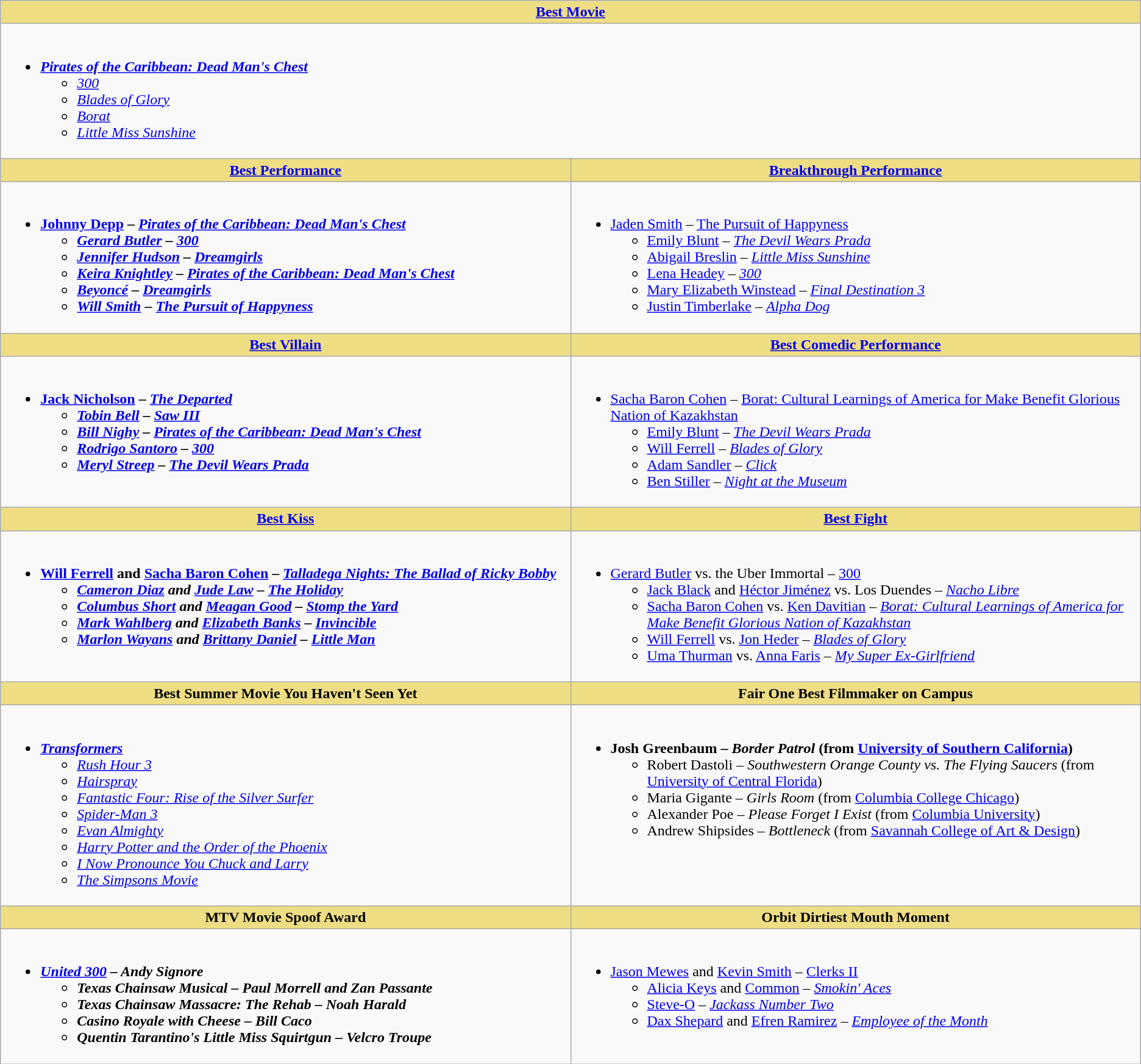<table class="wikitable">
<tr>
<th colspan="2" style="background:#EEDD82;"><a href='#'>Best Movie</a></th>
</tr>
<tr>
<td colspan="2" valign="top"><br><ul><li><strong><em><a href='#'>Pirates of the Caribbean: Dead Man's Chest</a></em></strong><ul><li><em><a href='#'>300</a></em></li><li><em><a href='#'>Blades of Glory</a></em></li><li><em><a href='#'>Borat</a></em></li><li><em><a href='#'>Little Miss Sunshine</a></em></li></ul></li></ul></td>
</tr>
<tr>
<th style="background:#EEDD82;" width="50%"><a href='#'>Best Performance</a></th>
<th style="background:#EEDD82;" width="50%"><a href='#'>Breakthrough Performance</a></th>
</tr>
<tr>
<td valign="top"><br><ul><li><strong><a href='#'>Johnny Depp</a> – <em><a href='#'>Pirates of the Caribbean: Dead Man's Chest</a><strong><em><ul><li><a href='#'>Gerard Butler</a> – </em><a href='#'>300</a><em></li><li><a href='#'>Jennifer Hudson</a> – </em><a href='#'>Dreamgirls</a><em></li><li><a href='#'>Keira Knightley</a> – </em><a href='#'>Pirates of the Caribbean: Dead Man's Chest</a><em></li><li><a href='#'>Beyoncé</a> – </em><a href='#'>Dreamgirls</a><em></li><li><a href='#'>Will Smith</a> – </em><a href='#'>The Pursuit of Happyness</a><em></li></ul></li></ul></td>
<td valign="top"><br><ul><li></strong><a href='#'>Jaden Smith</a> – </em><a href='#'>The Pursuit of Happyness</a></em></strong><ul><li><a href='#'>Emily Blunt</a> – <em><a href='#'>The Devil Wears Prada</a></em></li><li><a href='#'>Abigail Breslin</a> – <em><a href='#'>Little Miss Sunshine</a></em></li><li><a href='#'>Lena Headey</a> – <em><a href='#'>300</a></em></li><li><a href='#'>Mary Elizabeth Winstead</a> – <em><a href='#'>Final Destination 3</a></em></li><li><a href='#'>Justin Timberlake</a> – <em><a href='#'>Alpha Dog</a></em></li></ul></li></ul></td>
</tr>
<tr>
<th style="background:#EEDD82;"><a href='#'>Best Villain</a></th>
<th style="background:#EEDD82;"><a href='#'>Best Comedic Performance</a></th>
</tr>
<tr>
<td valign="top"><br><ul><li><strong><a href='#'>Jack Nicholson</a> – <em><a href='#'>The Departed</a><strong><em><ul><li><a href='#'>Tobin Bell</a> – </em><a href='#'>Saw III</a><em></li><li><a href='#'>Bill Nighy</a> – </em><a href='#'>Pirates of the Caribbean: Dead Man's Chest</a><em></li><li><a href='#'>Rodrigo Santoro</a> – </em><a href='#'>300</a><em></li><li><a href='#'>Meryl Streep</a> – </em><a href='#'>The Devil Wears Prada</a><em></li></ul></li></ul></td>
<td valign="top"><br><ul><li></strong><a href='#'>Sacha Baron Cohen</a> – </em><a href='#'>Borat: Cultural Learnings of America for Make Benefit Glorious Nation of Kazakhstan</a></em></strong><ul><li><a href='#'>Emily Blunt</a> – <em><a href='#'>The Devil Wears Prada</a></em></li><li><a href='#'>Will Ferrell</a> – <em><a href='#'>Blades of Glory</a></em></li><li><a href='#'>Adam Sandler</a> – <em><a href='#'>Click</a></em></li><li><a href='#'>Ben Stiller</a> – <em><a href='#'>Night at the Museum</a></em></li></ul></li></ul></td>
</tr>
<tr>
<th style="background:#EEDD82;"><a href='#'>Best Kiss</a></th>
<th style="background:#EEDD82;"><a href='#'>Best Fight</a></th>
</tr>
<tr>
<td valign="top"><br><ul><li><strong><a href='#'>Will Ferrell</a> and <a href='#'>Sacha Baron Cohen</a> – <em><a href='#'>Talladega Nights: The Ballad of Ricky Bobby</a><strong><em><ul><li><a href='#'>Cameron Diaz</a> and <a href='#'>Jude Law</a> – </em><a href='#'>The Holiday</a><em></li><li><a href='#'>Columbus Short</a> and <a href='#'>Meagan Good</a> – </em><a href='#'>Stomp the Yard</a><em></li><li><a href='#'>Mark Wahlberg</a> and <a href='#'>Elizabeth Banks</a> – </em><a href='#'>Invincible</a><em></li><li><a href='#'>Marlon Wayans</a> and <a href='#'>Brittany Daniel</a> – </em><a href='#'>Little Man</a><em></li></ul></li></ul></td>
<td valign="top"><br><ul><li></strong><a href='#'>Gerard Butler</a> vs. the Uber Immortal – </em><a href='#'>300</a></em></strong><ul><li><a href='#'>Jack Black</a> and <a href='#'>Héctor Jiménez</a> vs. Los Duendes – <em><a href='#'>Nacho Libre</a></em></li><li><a href='#'>Sacha Baron Cohen</a> vs. <a href='#'>Ken Davitian</a> – <em><a href='#'>Borat: Cultural Learnings of America for Make Benefit Glorious Nation of Kazakhstan</a></em></li><li><a href='#'>Will Ferrell</a> vs. <a href='#'>Jon Heder</a> – <em><a href='#'>Blades of Glory</a></em></li><li><a href='#'>Uma Thurman</a> vs. <a href='#'>Anna Faris</a> – <em><a href='#'>My Super Ex-Girlfriend</a></em></li></ul></li></ul></td>
</tr>
<tr>
<th style="background:#EEDD82;">Best Summer Movie You Haven't Seen Yet</th>
<th style="background:#EEDD82;">Fair One Best Filmmaker on Campus</th>
</tr>
<tr>
<td valign="top"><br><ul><li><strong><em><a href='#'>Transformers</a></em></strong><ul><li><em><a href='#'>Rush Hour 3</a></em></li><li><em><a href='#'>Hairspray</a></em></li><li><em><a href='#'>Fantastic Four: Rise of the Silver Surfer</a></em></li><li><em><a href='#'>Spider-Man 3</a></em></li><li><em><a href='#'>Evan Almighty</a></em></li><li><em><a href='#'>Harry Potter and the Order of the Phoenix</a></em></li><li><em><a href='#'>I Now Pronounce You Chuck and Larry</a></em></li><li><em><a href='#'>The Simpsons Movie</a></em></li></ul></li></ul></td>
<td valign="top"><br><ul><li><strong>Josh Greenbaum – <em>Border Patrol</em> (from <a href='#'>University of Southern California</a>)</strong><ul><li>Robert Dastoli – <em>Southwestern Orange County vs. The Flying Saucers</em> (from <a href='#'>University of Central Florida</a>)</li><li>Maria Gigante – <em>Girls Room</em> (from <a href='#'>Columbia College Chicago</a>)</li><li>Alexander Poe – <em>Please Forget I Exist</em> (from <a href='#'>Columbia University</a>)</li><li>Andrew Shipsides – <em>Bottleneck</em> (from <a href='#'>Savannah College of Art & Design</a>)</li></ul></li></ul></td>
</tr>
<tr>
<th style="background:#EEDD82;">MTV Movie Spoof Award</th>
<th style="background:#EEDD82;">Orbit Dirtiest Mouth Moment</th>
</tr>
<tr>
<td valign="top"><br><ul><li><strong><em><a href='#'>United 300</a><em> – Andy Signore<strong><ul><li></em>Texas Chainsaw Musical<em> – Paul Morrell and Zan Passante</li><li></em>Texas Chainsaw Massacre: The Rehab<em> – Noah Harald</li><li></em>Casino Royale with Cheese<em> – Bill Caco</li><li></em>Quentin Tarantino's Little Miss Squirtgun<em> – Velcro Troupe</li></ul></li></ul></td>
<td valign="top"><br><ul><li></strong><a href='#'>Jason Mewes</a> and <a href='#'>Kevin Smith</a> – </em><a href='#'>Clerks II</a></em></strong><ul><li><a href='#'>Alicia Keys</a> and <a href='#'>Common</a> – <em><a href='#'>Smokin' Aces</a></em></li><li><a href='#'>Steve-O</a> – <em><a href='#'>Jackass Number Two</a></em></li><li><a href='#'>Dax Shepard</a> and <a href='#'>Efren Ramirez</a> – <em><a href='#'>Employee of the Month</a></em></li></ul></li></ul></td>
</tr>
</table>
